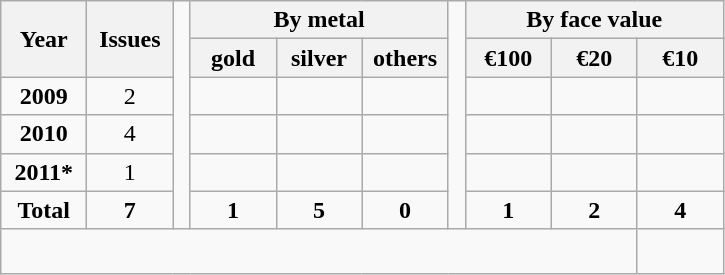<table class="wikitable" style="text-align: center;">
<tr>
<th rowspan="2" style="width:50px;">Year</th>
<th rowspan="2" style="width:50px;">Issues</th>
<td rowspan=6> </td>
<th colspan=3>By metal</th>
<td rowspan=6> </td>
<th colspan=3>By face value</th>
</tr>
<tr>
<th style="width:50px;">gold</th>
<th style="width:50px;">silver</th>
<th style="width:50px;">others</th>
<th style="width:50px;">€100</th>
<th style="width:50px;">€20</th>
<th style="width:50px;">€10</th>
</tr>
<tr>
<td style="text-align: center;"><strong>2009</strong></td>
<td>2</td>
<td></td>
<td></td>
<td></td>
<td></td>
<td></td>
<td></td>
</tr>
<tr>
<td style="text-align: center;"><strong>2010</strong></td>
<td>4</td>
<td></td>
<td></td>
<td></td>
<td></td>
<td></td>
<td></td>
</tr>
<tr>
<td style="text-align: center;"><strong>2011*</strong></td>
<td>1</td>
<td></td>
<td></td>
<td></td>
<td></td>
<td></td>
<td></td>
</tr>
<tr>
<td style="text-align: center;"><strong>Total</strong></td>
<td><strong>7</strong></td>
<td><strong>1</strong></td>
<td><strong>5</strong></td>
<td><strong>0</strong></td>
<td><strong>1</strong></td>
<td><strong>2</strong></td>
<td><strong>4</strong></td>
</tr>
<tr>
<td colspan="9" style="text-align: left; padding: 0;"><br><table>
<tr>
<td style="width: 50%; border: 0;"></td>
<td style="width: 50%; border: 0;"></td>
</tr>
</table>
</td>
</tr>
</table>
